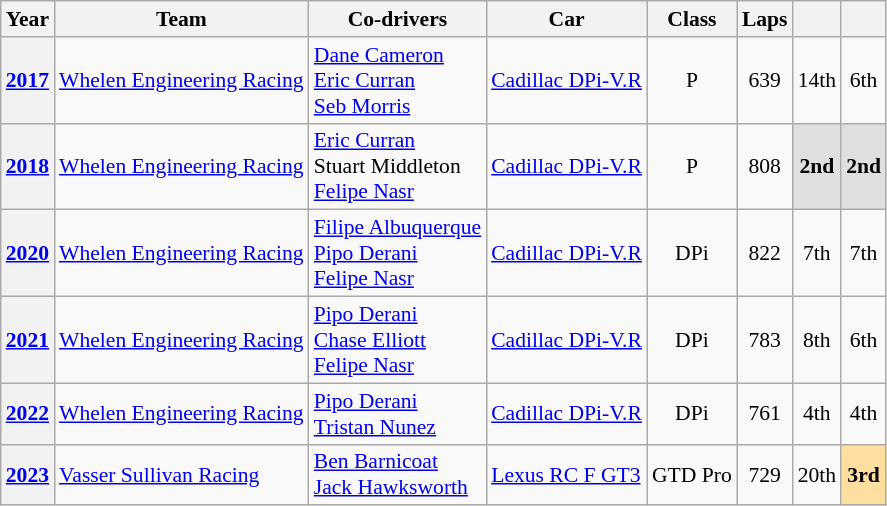<table class="wikitable" style="text-align:center; font-size:90%">
<tr>
<th>Year</th>
<th>Team</th>
<th>Co-drivers</th>
<th>Car</th>
<th>Class</th>
<th>Laps</th>
<th></th>
<th></th>
</tr>
<tr>
<th><a href='#'>2017</a></th>
<td align="left"> <a href='#'>Whelen Engineering Racing</a></td>
<td align="left"> <a href='#'>Dane Cameron</a><br> <a href='#'>Eric Curran</a><br> <a href='#'>Seb Morris</a></td>
<td align="left"><a href='#'>Cadillac DPi-V.R</a></td>
<td>P</td>
<td>639</td>
<td>14th</td>
<td>6th</td>
</tr>
<tr>
<th><a href='#'>2018</a></th>
<td align="left"> <a href='#'>Whelen Engineering Racing</a></td>
<td align="left"> <a href='#'>Eric Curran</a><br> Stuart Middleton<br> <a href='#'>Felipe Nasr</a></td>
<td align="left"><a href='#'>Cadillac DPi-V.R</a></td>
<td>P</td>
<td>808</td>
<td style="background:#DFDFDF;"><strong>2nd</strong></td>
<td style="background:#DFDFDF;"><strong>2nd</strong></td>
</tr>
<tr>
<th><a href='#'>2020</a></th>
<td align="left" nowrap> <a href='#'>Whelen Engineering Racing</a></td>
<td align="left" nowrap> <a href='#'>Filipe Albuquerque</a><br> <a href='#'>Pipo Derani</a><br> <a href='#'>Felipe Nasr</a></td>
<td align="left" nowrap><a href='#'>Cadillac DPi-V.R</a></td>
<td>DPi</td>
<td>822</td>
<td>7th</td>
<td>7th</td>
</tr>
<tr>
<th><a href='#'>2021</a></th>
<td align="left"> <a href='#'>Whelen Engineering Racing</a></td>
<td align="left"> <a href='#'>Pipo Derani</a><br> <a href='#'>Chase Elliott</a><br> <a href='#'>Felipe Nasr</a></td>
<td align="left"><a href='#'>Cadillac DPi-V.R</a></td>
<td>DPi</td>
<td>783</td>
<td>8th</td>
<td>6th</td>
</tr>
<tr>
<th><a href='#'>2022</a></th>
<td align="left"> <a href='#'>Whelen Engineering Racing</a></td>
<td align="left"> <a href='#'>Pipo Derani</a><br> <a href='#'>Tristan Nunez</a></td>
<td align="left"><a href='#'>Cadillac DPi-V.R</a></td>
<td>DPi</td>
<td>761</td>
<td>4th</td>
<td>4th</td>
</tr>
<tr>
<th><a href='#'>2023</a></th>
<td align="left"> <a href='#'>Vasser Sullivan Racing</a></td>
<td align="left"> <a href='#'>Ben Barnicoat</a><br> <a href='#'>Jack Hawksworth</a></td>
<td align="left"><a href='#'>Lexus RC F GT3</a></td>
<td>GTD Pro</td>
<td>729</td>
<td>20th</td>
<td style="background:#FFDF9F;"><strong>3rd</strong></td>
</tr>
</table>
